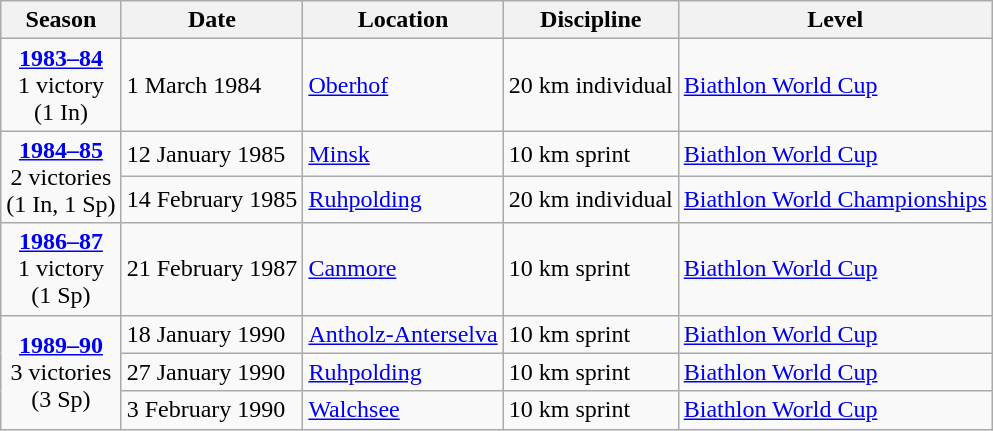<table class="wikitable">
<tr>
<th>Season</th>
<th>Date</th>
<th>Location</th>
<th>Discipline</th>
<th>Level</th>
</tr>
<tr>
<td rowspan="1" style="text-align:center;"><strong><a href='#'>1983–84</a></strong> <br> 1 victory <br> (1 In)</td>
<td>1 March 1984</td>
<td> <a href='#'>Oberhof</a></td>
<td>20 km individual</td>
<td><a href='#'>Biathlon World Cup</a></td>
</tr>
<tr>
<td rowspan="2" style="text-align:center;"><strong><a href='#'>1984–85</a></strong> <br> 2 victories <br> (1 In, 1 Sp)</td>
<td>12 January 1985</td>
<td> <a href='#'>Minsk</a></td>
<td>10 km sprint</td>
<td><a href='#'>Biathlon World Cup</a></td>
</tr>
<tr>
<td>14 February 1985</td>
<td> <a href='#'>Ruhpolding</a></td>
<td>20 km individual</td>
<td><a href='#'>Biathlon World Championships</a></td>
</tr>
<tr>
<td rowspan="1" style="text-align:center;"><strong><a href='#'>1986–87</a></strong> <br> 1 victory <br> (1 Sp)</td>
<td>21 February 1987</td>
<td> <a href='#'>Canmore</a></td>
<td>10 km sprint</td>
<td><a href='#'>Biathlon World Cup</a></td>
</tr>
<tr>
<td rowspan="3" style="text-align:center;"><strong><a href='#'>1989–90</a></strong> <br> 3 victories <br> (3 Sp)</td>
<td>18 January 1990</td>
<td> <a href='#'>Antholz-Anterselva</a></td>
<td>10 km sprint</td>
<td><a href='#'>Biathlon World Cup</a></td>
</tr>
<tr>
<td>27 January 1990</td>
<td> <a href='#'>Ruhpolding</a></td>
<td>10 km sprint</td>
<td><a href='#'>Biathlon World Cup</a></td>
</tr>
<tr>
<td>3 February 1990</td>
<td> <a href='#'>Walchsee</a></td>
<td>10 km sprint</td>
<td><a href='#'>Biathlon World Cup</a></td>
</tr>
</table>
